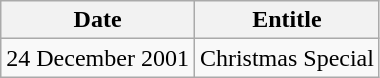<table class="wikitable" style="text-align:center;">
<tr>
<th>Date</th>
<th>Entitle</th>
</tr>
<tr>
<td>24 December 2001</td>
<td>Christmas Special</td>
</tr>
</table>
